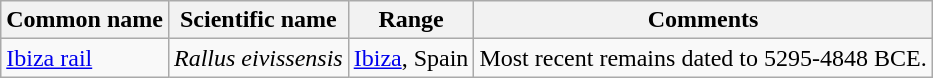<table class="wikitable sortable">
<tr>
<th>Common name</th>
<th>Scientific name</th>
<th>Range</th>
<th class="unsortable">Comments</th>
</tr>
<tr>
<td><a href='#'>Ibiza rail</a></td>
<td><em>Rallus eivissensis</em></td>
<td><a href='#'>Ibiza</a>, Spain</td>
<td>Most recent remains dated to 5295-4848 BCE.</td>
</tr>
</table>
